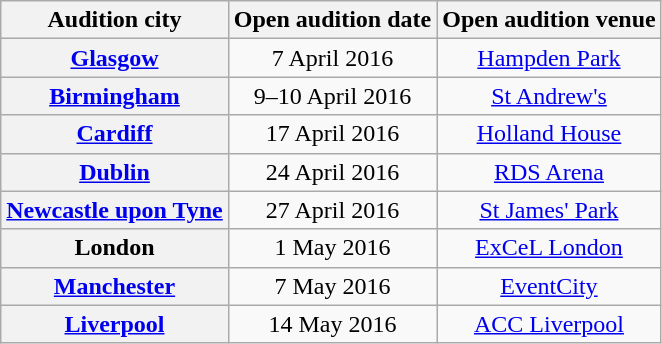<table class="wikitable plainrowheaders" style="text-align:center">
<tr>
<th scope="col">Audition city</th>
<th scope="col">Open audition date</th>
<th scope="col">Open audition venue</th>
</tr>
<tr>
<th scope="row"><a href='#'>Glasgow</a></th>
<td>7 April 2016</td>
<td><a href='#'>Hampden Park</a></td>
</tr>
<tr>
<th scope="row"><a href='#'>Birmingham</a></th>
<td>9–10 April 2016</td>
<td><a href='#'>St Andrew's</a></td>
</tr>
<tr>
<th scope="row"><a href='#'>Cardiff</a></th>
<td>17 April 2016</td>
<td><a href='#'>Holland House</a></td>
</tr>
<tr>
<th scope="row"><a href='#'>Dublin</a></th>
<td>24 April 2016</td>
<td><a href='#'>RDS Arena</a></td>
</tr>
<tr>
<th scope="row"><a href='#'>Newcastle upon Tyne</a></th>
<td>27 April 2016</td>
<td><a href='#'>St James' Park</a></td>
</tr>
<tr>
<th scope="row">London</th>
<td>1 May 2016</td>
<td><a href='#'>ExCeL London</a></td>
</tr>
<tr>
<th scope="row"><a href='#'>Manchester</a></th>
<td>7 May 2016</td>
<td><a href='#'>EventCity</a></td>
</tr>
<tr>
<th scope="row"><a href='#'>Liverpool</a></th>
<td>14 May 2016</td>
<td><a href='#'>ACC Liverpool</a></td>
</tr>
</table>
